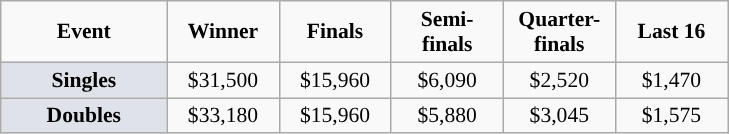<table class=wikitable style="font-size:90%;text-align:center">
<tr>
<td style="width:104px;"><strong>Event</strong></td>
<td style="width:68px;"><strong>Winner</strong></td>
<td style="width:68px;"><strong>Finals</strong></td>
<td style="width:68px;"><strong>Semi-finals</strong></td>
<td style="width:68px;"><strong>Quarter-finals</strong></td>
<td style="width:68px;"><strong>Last 16</strong></td>
</tr>
<tr>
<td style="background:#dfe2e9;"><strong>Singles</strong></td>
<td>$31,500</td>
<td>$15,960</td>
<td>$6,090</td>
<td>$2,520</td>
<td>$1,470</td>
</tr>
<tr>
<td style="background:#dfe2e9;"><strong>Doubles</strong></td>
<td>$33,180</td>
<td>$15,960</td>
<td>$5,880</td>
<td>$3,045</td>
<td>$1,575</td>
</tr>
</table>
